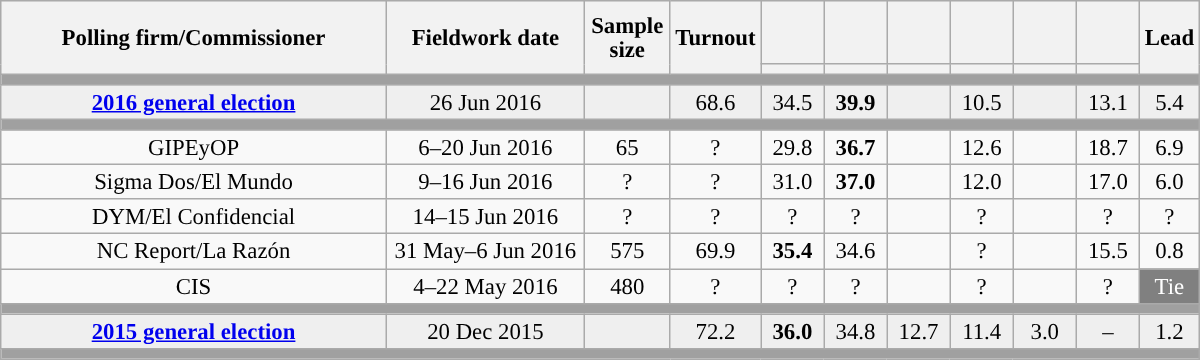<table class="wikitable collapsible collapsed" style="text-align:center; font-size:95%; line-height:16px;">
<tr style="height:42px; background-color:#E9E9E9">
<th style="width:250px;" rowspan="2">Polling firm/Commissioner</th>
<th style="width:125px;" rowspan="2">Fieldwork date</th>
<th style="width:50px;" rowspan="2">Sample size</th>
<th style="width:45px;" rowspan="2">Turnout</th>
<th style="width:35px;"></th>
<th style="width:35px;"></th>
<th style="width:35px;"></th>
<th style="width:35px;"></th>
<th style="width:35px;"></th>
<th style="width:35px;"></th>
<th style="width:30px;" rowspan="2">Lead</th>
</tr>
<tr>
<th style="color:inherit;background:"></th>
<th style="color:inherit;background:"></th>
<th style="color:inherit;background:"></th>
<th style="color:inherit;background:"></th>
<th style="color:inherit;background:"></th>
<th style="color:inherit;background:"></th>
</tr>
<tr>
<td colspan="11" style="background:#A0A0A0"></td>
</tr>
<tr style="background:#EFEFEF;">
<td><strong><a href='#'>2016 general election</a></strong></td>
<td>26 Jun 2016</td>
<td></td>
<td>68.6</td>
<td>34.5<br></td>
<td><strong>39.9</strong><br></td>
<td></td>
<td>10.5<br></td>
<td></td>
<td>13.1<br></td>
<td style="background:">5.4</td>
</tr>
<tr>
<td colspan="11" style="background:#A0A0A0"></td>
</tr>
<tr>
<td>GIPEyOP</td>
<td>6–20 Jun 2016</td>
<td>65</td>
<td>?</td>
<td>29.8<br></td>
<td><strong>36.7</strong><br></td>
<td></td>
<td>12.6<br></td>
<td></td>
<td>18.7<br></td>
<td style="background:">6.9</td>
</tr>
<tr>
<td>Sigma Dos/El Mundo</td>
<td>9–16 Jun 2016</td>
<td>?</td>
<td>?</td>
<td>31.0<br></td>
<td><strong>37.0</strong><br></td>
<td></td>
<td>12.0<br></td>
<td></td>
<td>17.0<br></td>
<td style="background:">6.0</td>
</tr>
<tr>
<td>DYM/El Confidencial</td>
<td>14–15 Jun 2016</td>
<td>?</td>
<td>?</td>
<td>?<br></td>
<td>?<br></td>
<td></td>
<td>?<br></td>
<td></td>
<td>?<br></td>
<td style="background:">?</td>
</tr>
<tr>
<td>NC Report/La Razón</td>
<td>31 May–6 Jun 2016</td>
<td>575</td>
<td>69.9</td>
<td><strong>35.4</strong><br></td>
<td>34.6<br></td>
<td></td>
<td>?<br></td>
<td></td>
<td>15.5<br></td>
<td style="background:">0.8</td>
</tr>
<tr>
<td>CIS</td>
<td>4–22 May 2016</td>
<td>480</td>
<td>?</td>
<td>?<br></td>
<td>?<br></td>
<td></td>
<td>?<br></td>
<td></td>
<td>?<br></td>
<td style="background:gray;color:white;">Tie</td>
</tr>
<tr>
<td colspan="11" style="background:#A0A0A0"></td>
</tr>
<tr style="background:#EFEFEF;">
<td><strong><a href='#'>2015 general election</a></strong></td>
<td>20 Dec 2015</td>
<td></td>
<td>72.2</td>
<td><strong>36.0</strong><br></td>
<td>34.8<br></td>
<td>12.7<br></td>
<td>11.4<br></td>
<td>3.0<br></td>
<td>–</td>
<td style="background:">1.2</td>
</tr>
<tr>
<td colspan="11" style="background:#A0A0A0"></td>
</tr>
</table>
